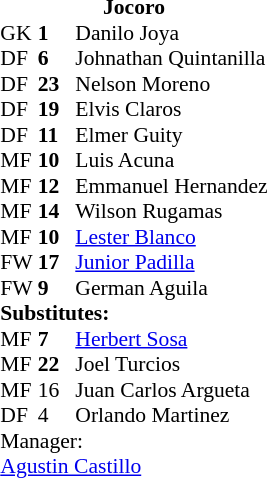<table style="font-size: 90%" cellspacing="0" cellpadding="0" align=center>
<tr>
<td colspan="5" style="padding-top: 0.6em; text-align:center"><strong>Jocoro</strong></td>
</tr>
<tr>
<th width="25"></th>
<th width="25"></th>
</tr>
<tr>
<td>GK</td>
<td><strong>1</strong></td>
<td> Danilo Joya</td>
</tr>
<tr>
<td>DF</td>
<td><strong>6</strong></td>
<td> Johnathan Quintanilla</td>
</tr>
<tr>
<td>DF</td>
<td><strong>23</strong></td>
<td> Nelson Moreno</td>
<td></td>
</tr>
<tr>
<td>DF</td>
<td><strong>19</strong></td>
<td> Elvis Claros</td>
</tr>
<tr>
<td>DF</td>
<td><strong>11</strong></td>
<td> Elmer Guity</td>
</tr>
<tr>
<td>MF</td>
<td><strong>10</strong></td>
<td> Luis Acuna</td>
<td></td>
</tr>
<tr>
<td>MF</td>
<td><strong>12</strong></td>
<td> Emmanuel Hernandez</td>
<td></td>
</tr>
<tr>
<td>MF</td>
<td><strong>14</strong></td>
<td> Wilson Rugamas</td>
<td></td>
</tr>
<tr>
<td>MF</td>
<td><strong>10</strong></td>
<td> <a href='#'>Lester Blanco</a></td>
<td></td>
</tr>
<tr>
<td>FW</td>
<td><strong>17</strong></td>
<td> <a href='#'>Junior Padilla</a></td>
<td></td>
</tr>
<tr>
<td>FW</td>
<td><strong>9</strong></td>
<td> German Aguila</td>
<td></td>
</tr>
<tr>
<td colspan=5><strong>Substitutes:</strong></td>
</tr>
<tr>
<td>MF</td>
<td><strong>7</strong></td>
<td> <a href='#'>Herbert Sosa</a></td>
<td></td>
<td></td>
</tr>
<tr>
<td>MF</td>
<td><strong>22<em></td>
<td> Joel Turcios</td>
<td></td>
<td></td>
</tr>
<tr>
<td>MF</td>
<td></strong>16<strong></td>
<td> Juan Carlos Argueta</td>
<td></td>
<td></td>
</tr>
<tr>
<td>DF</td>
<td></strong>4<strong></td>
<td> Orlando Martinez</td>
<td></td>
</tr>
<tr>
<td colspan=5></strong>Manager:<strong></td>
</tr>
<tr>
<td colspan=5> <a href='#'>Agustin Castillo</a></td>
</tr>
</table>
